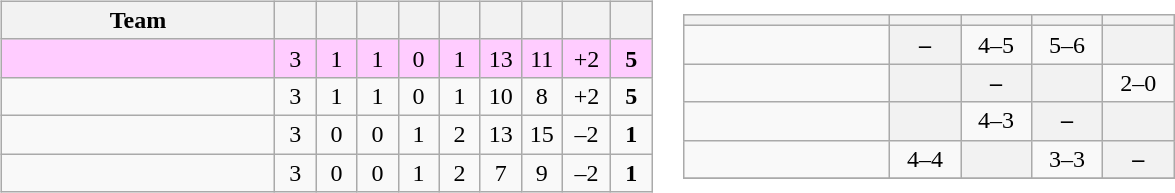<table>
<tr>
<td><br><table class="wikitable" style="text-align: center;">
<tr>
<th style="width:175px;">Team</th>
<th width="20"></th>
<th width="20"></th>
<th width="20"></th>
<th width="20"></th>
<th width="20"></th>
<th width="20"></th>
<th width="20"></th>
<th width="25"></th>
<th width="20"></th>
</tr>
<tr bgcolor=#ffccff>
<td align=left></td>
<td>3</td>
<td>1</td>
<td>1</td>
<td>0</td>
<td>1</td>
<td>13</td>
<td>11</td>
<td>+2</td>
<td><strong>5</strong></td>
</tr>
<tr>
<td align=left></td>
<td>3</td>
<td>1</td>
<td>1</td>
<td>0</td>
<td>1</td>
<td>10</td>
<td>8</td>
<td>+2</td>
<td><strong>5</strong></td>
</tr>
<tr>
<td align=left></td>
<td>3</td>
<td>0</td>
<td>0</td>
<td>1</td>
<td>2</td>
<td>13</td>
<td>15</td>
<td>–2</td>
<td><strong>1</strong></td>
</tr>
<tr>
<td align=left></td>
<td>3</td>
<td>0</td>
<td>0</td>
<td>1</td>
<td>2</td>
<td>7</td>
<td>9</td>
<td>–2</td>
<td><strong>1</strong></td>
</tr>
</table>
</td>
<td><br><table cellspacing="0" cellpadding="3" style="background: #f9f9f9; text-align: center;" class="wikitable">
<tr style="background:#F0F0F0;">
<th width=130px></th>
<th width=40px></th>
<th width=40px></th>
<th width=40px></th>
<th width=40px></th>
</tr>
<tr>
<td align= left></td>
<th> –</th>
<td>4–5</td>
<td>5–6</td>
<th></th>
</tr>
<tr>
<td align= left></td>
<th></th>
<th> –</th>
<th></th>
<td>2–0</td>
</tr>
<tr>
<td align= left></td>
<th></th>
<td>4–3</td>
<th> –</th>
<th></th>
</tr>
<tr>
<td align= left></td>
<td>4–4</td>
<th></th>
<td>3–3</td>
<th> –</th>
</tr>
<tr>
</tr>
</table>
</td>
</tr>
</table>
